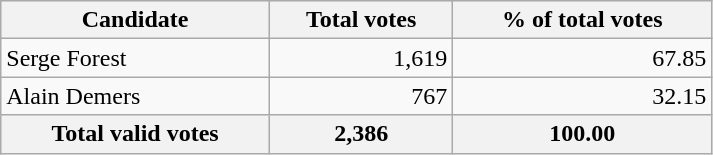<table style="width:475px;" class="wikitable">
<tr bgcolor="#EEEEEE">
<th align="left">Candidate</th>
<th align="right">Total votes</th>
<th align="right">% of total votes</th>
</tr>
<tr>
<td align="left">Serge Forest</td>
<td align="right">1,619</td>
<td align="right">67.85</td>
</tr>
<tr>
<td align="left">Alain Demers</td>
<td align="right">767</td>
<td align="right">32.15</td>
</tr>
<tr bgcolor="#EEEEEE">
<th align="left">Total valid votes</th>
<th align="right"><strong>2,386</strong></th>
<th align="right"><strong>100.00</strong></th>
</tr>
</table>
